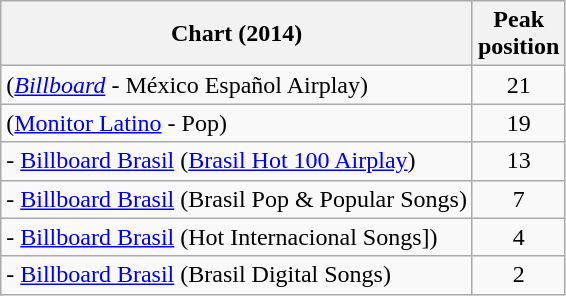<table class="wikitable sortable plainrowheaders">
<tr>
<th>Chart (2014)</th>
<th>Peak<br>position</th>
</tr>
<tr>
<td> (<em><a href='#'>Billboard</a></em> - México Español Airplay)</td>
<td align="center">21</td>
</tr>
<tr>
<td> (<a href='#'>Monitor Latino</a> - Pop)</td>
<td align="center">19</td>
</tr>
<tr>
<td> - <a href='#'>Billboard Brasil</a> (<a href='#'>Brasil Hot 100 Airplay</a>)</td>
<td align="center">13</td>
</tr>
<tr>
<td> - <a href='#'>Billboard Brasil</a> (Brasil Pop & Popular Songs)</td>
<td align="center">7</td>
</tr>
<tr>
<td> - <a href='#'>Billboard Brasil</a> (Hot Internacional Songs])</td>
<td align="center">4</td>
</tr>
<tr>
<td> - <a href='#'>Billboard Brasil</a> (Brasil Digital Songs)</td>
<td align="center">2</td>
</tr>
</table>
